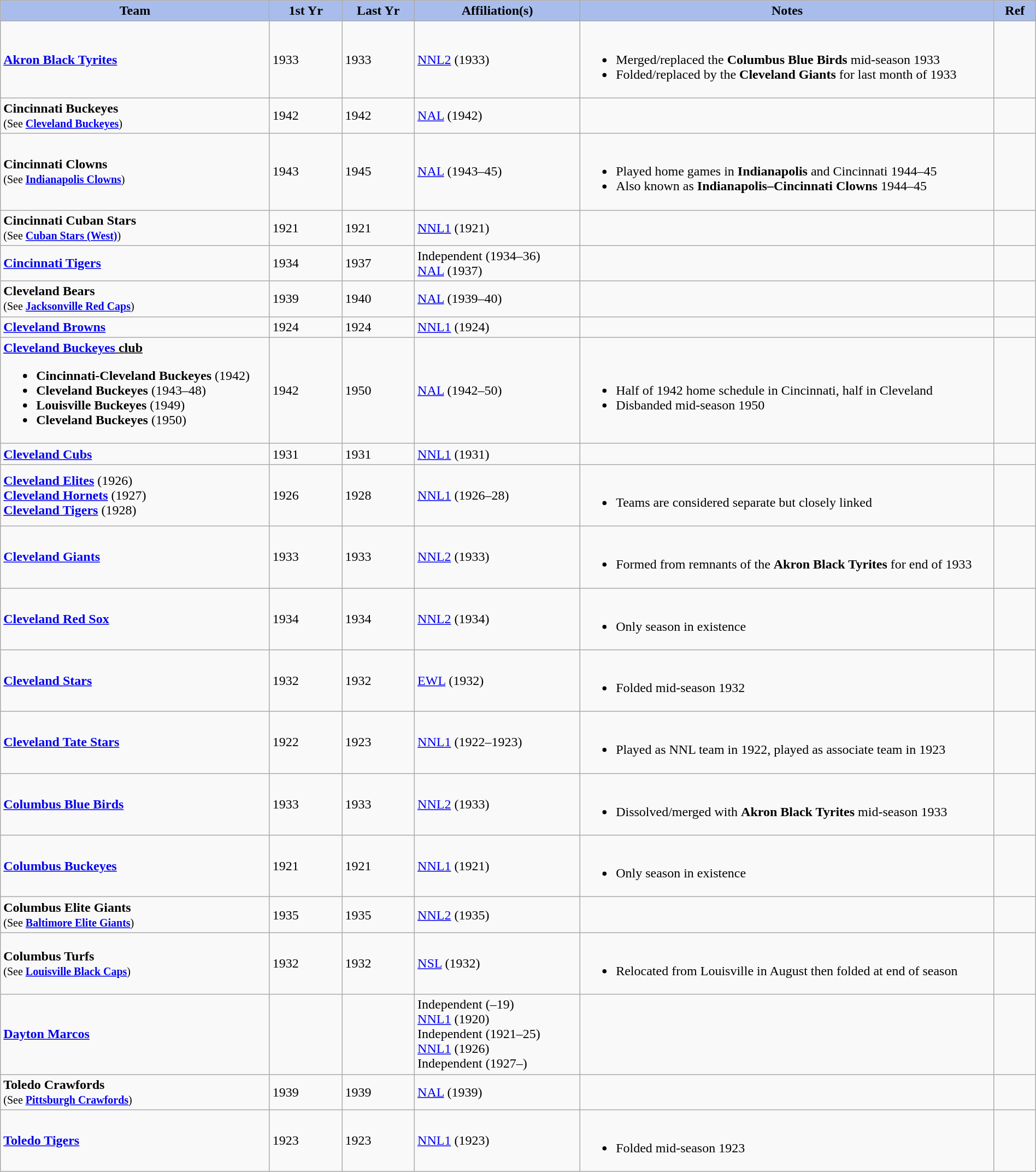<table class="wikitable" style="width: 100%">
<tr>
<th style="background:#a8bdec; width:26%;">Team</th>
<th style="width:7%; background:#a8bdec;">1st Yr</th>
<th style="width:7%; background:#a8bdec;">Last Yr</th>
<th style="width:16%; background:#a8bdec;">Affiliation(s)</th>
<th style="width:40%; background:#a8bdec;">Notes</th>
<th style="width:4%; background:#a8bdec;">Ref</th>
</tr>
<tr>
<td><strong><a href='#'>Akron Black Tyrites</a></strong></td>
<td>1933</td>
<td>1933</td>
<td><a href='#'>NNL2</a> (1933)</td>
<td><br><ul><li>Merged/replaced the <strong>Columbus Blue Birds</strong> mid-season 1933</li><li>Folded/replaced by the <strong>Cleveland Giants</strong> for last month of 1933</li></ul></td>
<td></td>
</tr>
<tr>
<td><strong>Cincinnati Buckeyes</strong><br><small>(See <strong><a href='#'>Cleveland Buckeyes</a></strong>)</small></td>
<td>1942</td>
<td>1942</td>
<td><a href='#'>NAL</a> (1942)</td>
<td></td>
<td></td>
</tr>
<tr>
<td><strong>Cincinnati Clowns</strong><br><small>(See <strong><a href='#'>Indianapolis Clowns</a></strong>)</small></td>
<td>1943</td>
<td>1945</td>
<td><a href='#'>NAL</a> (1943–45)</td>
<td><br><ul><li>Played home games in <strong>Indianapolis</strong> and Cincinnati 1944–45</li><li>Also known as <strong>Indianapolis–Cincinnati Clowns</strong> 1944–45</li></ul></td>
<td></td>
</tr>
<tr>
<td><strong>Cincinnati Cuban Stars</strong><br><small>(See <strong><a href='#'>Cuban Stars (West)</a></strong>)</small></td>
<td>1921</td>
<td>1921</td>
<td><a href='#'>NNL1</a> (1921)</td>
<td></td>
<td></td>
</tr>
<tr>
<td><strong><a href='#'>Cincinnati Tigers</a></strong></td>
<td>1934</td>
<td>1937</td>
<td>Independent (1934–36)<br><a href='#'>NAL</a> (1937)</td>
<td></td>
<td></td>
</tr>
<tr>
<td><strong>Cleveland Bears</strong><br><small>(See <strong><a href='#'>Jacksonville Red Caps</a></strong>)</small></td>
<td>1939</td>
<td>1940</td>
<td><a href='#'>NAL</a> (1939–40)</td>
<td></td>
<td></td>
</tr>
<tr>
<td><strong><a href='#'>Cleveland Browns</a></strong></td>
<td>1924</td>
<td>1924</td>
<td><a href='#'>NNL1</a> (1924)</td>
<td></td>
<td></td>
</tr>
<tr id="Cleveland Buckeyes">
<td><u><strong><a href='#'>Cleveland Buckeyes</a> club</strong></u><br><ul><li><strong>Cincinnati-Cleveland Buckeyes</strong> (1942)</li><li><strong>Cleveland Buckeyes</strong> (1943–48)</li><li><strong>Louisville Buckeyes</strong> (1949)</li><li><strong>Cleveland Buckeyes</strong> (1950)</li></ul></td>
<td>1942</td>
<td>1950</td>
<td><a href='#'>NAL</a> (1942–50)</td>
<td><br><ul><li>Half of 1942 home schedule in Cincinnati, half in Cleveland</li><li>Disbanded mid-season 1950</li></ul></td>
<td><br></td>
</tr>
<tr>
<td><strong><a href='#'>Cleveland Cubs</a></strong></td>
<td>1931</td>
<td>1931</td>
<td><a href='#'>NNL1</a> (1931)</td>
<td></td>
<td></td>
</tr>
<tr>
<td><strong><a href='#'>Cleveland Elites</a></strong> (1926)<br><strong><a href='#'>Cleveland Hornets</a></strong> (1927)<br><strong><a href='#'>Cleveland Tigers</a></strong> (1928)</td>
<td>1926</td>
<td>1928</td>
<td><a href='#'>NNL1</a> (1926–28)</td>
<td><br><ul><li>Teams are considered separate but closely linked</li></ul></td>
<td><br><br></td>
</tr>
<tr>
<td><strong><a href='#'>Cleveland Giants</a></strong></td>
<td>1933</td>
<td>1933</td>
<td><a href='#'>NNL2</a> (1933)</td>
<td><br><ul><li>Formed from remnants of the <strong>Akron Black Tyrites</strong> for end of 1933</li></ul></td>
<td></td>
</tr>
<tr>
<td><strong><a href='#'>Cleveland Red Sox</a></strong></td>
<td>1934</td>
<td>1934</td>
<td><a href='#'>NNL2</a> (1934)</td>
<td><br><ul><li>Only season in existence</li></ul></td>
<td></td>
</tr>
<tr>
<td><strong><a href='#'>Cleveland Stars</a></strong></td>
<td>1932</td>
<td>1932</td>
<td><a href='#'>EWL</a> (1932)</td>
<td><br><ul><li>Folded mid-season 1932</li></ul></td>
<td></td>
</tr>
<tr>
<td><strong><a href='#'>Cleveland Tate Stars</a></strong></td>
<td>1922</td>
<td>1923</td>
<td><a href='#'>NNL1</a> (1922–1923)</td>
<td><br><ul><li>Played as NNL team in 1922, played as associate team in 1923</li></ul></td>
<td><br></td>
</tr>
<tr>
<td><strong><a href='#'>Columbus Blue Birds</a></strong></td>
<td>1933</td>
<td>1933</td>
<td><a href='#'>NNL2</a> (1933)</td>
<td><br><ul><li>Dissolved/merged with <strong>Akron Black Tyrites</strong> mid-season 1933</li></ul></td>
<td></td>
</tr>
<tr>
<td><strong><a href='#'>Columbus Buckeyes</a></strong></td>
<td>1921</td>
<td>1921</td>
<td><a href='#'>NNL1</a> (1921)</td>
<td><br><ul><li>Only season in existence</li></ul></td>
<td></td>
</tr>
<tr>
<td><strong>Columbus Elite Giants</strong><br><small>(See <strong><a href='#'>Baltimore Elite Giants</a></strong>)</small></td>
<td>1935</td>
<td>1935</td>
<td><a href='#'>NNL2</a> (1935)</td>
<td></td>
<td></td>
</tr>
<tr>
<td><strong>Columbus Turfs</strong><br><small>(See <strong><a href='#'>Louisville Black Caps</a></strong>)</small></td>
<td>1932</td>
<td>1932</td>
<td><a href='#'>NSL</a> (1932)</td>
<td><br><ul><li>Relocated from Louisville in August then folded at end of season</li></ul></td>
<td></td>
</tr>
<tr>
<td><strong><a href='#'>Dayton Marcos</a></strong></td>
<td></td>
<td></td>
<td>Independent (–19)<br><a href='#'>NNL1</a> (1920)<br>Independent (1921–25)<br><a href='#'>NNL1</a> (1926)<br>Independent (1927–)</td>
<td></td>
<td></td>
</tr>
<tr>
<td><strong>Toledo Crawfords</strong><br><small>(See <strong><a href='#'>Pittsburgh Crawfords</a></strong>)</small></td>
<td>1939</td>
<td>1939</td>
<td><a href='#'>NAL</a> (1939)</td>
<td></td>
<td></td>
</tr>
<tr>
<td><strong><a href='#'>Toledo Tigers</a></strong></td>
<td>1923</td>
<td>1923</td>
<td><a href='#'>NNL1</a> (1923)</td>
<td><br><ul><li>Folded mid-season 1923</li></ul></td>
<td></td>
</tr>
</table>
